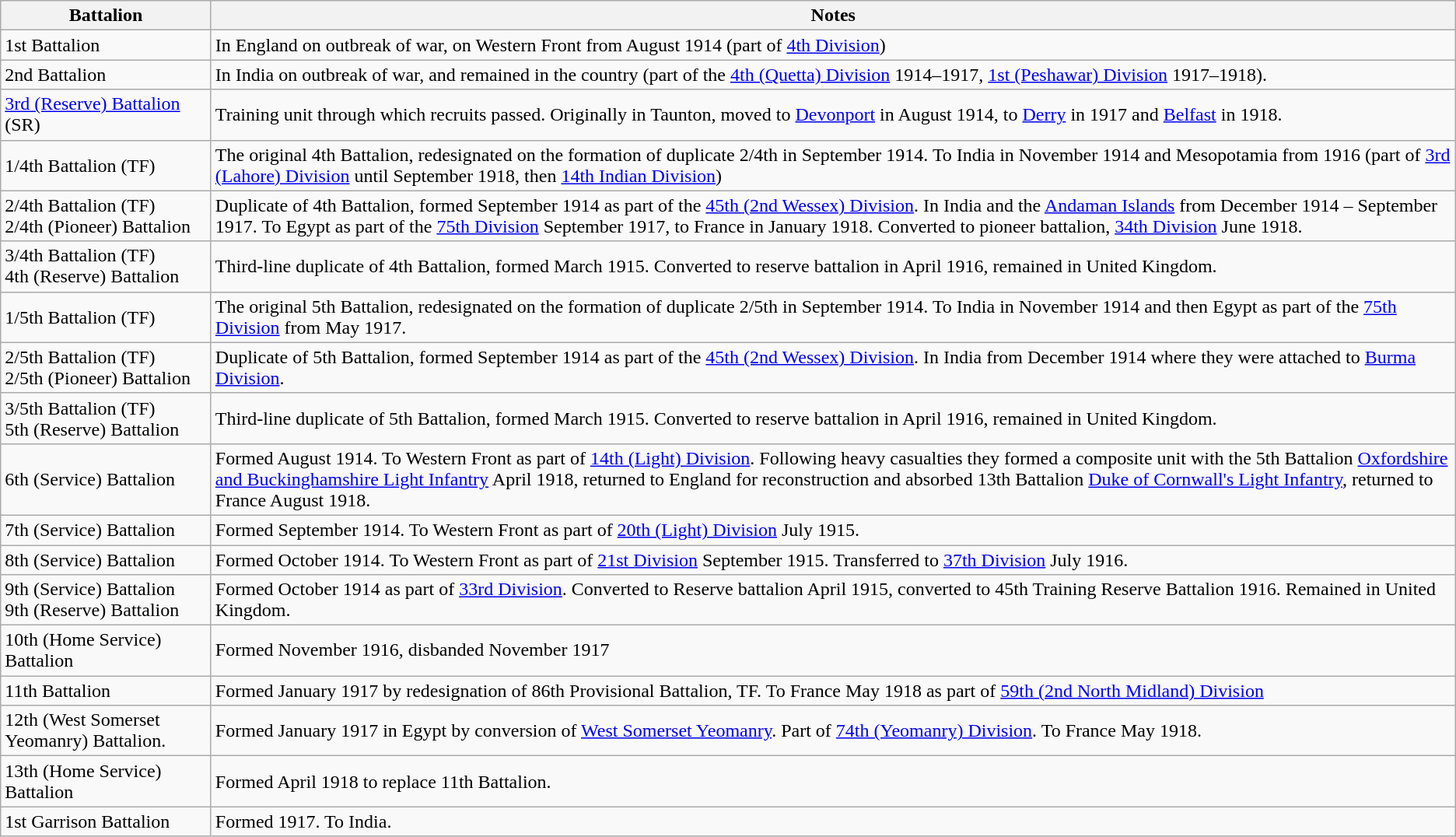<table class="wikitable">
<tr>
<th>Battalion</th>
<th>Notes</th>
</tr>
<tr>
<td>1st Battalion</td>
<td>In England on outbreak of war, on Western Front from August 1914 (part of <a href='#'>4th Division</a>)</td>
</tr>
<tr>
<td>2nd Battalion</td>
<td>In India on outbreak of war, and remained in the country (part of the <a href='#'>4th (Quetta) Division</a> 1914–1917, <a href='#'>1st (Peshawar) Division</a> 1917–1918).</td>
</tr>
<tr>
<td><a href='#'>3rd (Reserve) Battalion</a> (SR)</td>
<td>Training unit through which recruits passed. Originally in Taunton, moved to <a href='#'>Devonport</a> in August 1914, to <a href='#'>Derry</a> in 1917 and <a href='#'>Belfast</a> in 1918.</td>
</tr>
<tr>
<td>1/4th Battalion (TF)</td>
<td>The original 4th Battalion, redesignated on the formation of duplicate 2/4th in September 1914. To India in November 1914 and Mesopotamia from 1916 (part of <a href='#'>3rd (Lahore) Division</a> until September 1918, then <a href='#'>14th Indian Division</a>)</td>
</tr>
<tr>
<td>2/4th Battalion (TF)<br>2/4th (Pioneer) Battalion</td>
<td>Duplicate of 4th Battalion, formed September 1914 as part of the <a href='#'>45th (2nd Wessex) Division</a>. In India and the <a href='#'>Andaman Islands</a> from December 1914 – September 1917. To Egypt as part of the <a href='#'>75th Division</a> September 1917, to France in January 1918. Converted to pioneer battalion, <a href='#'>34th Division</a> June 1918.</td>
</tr>
<tr>
<td>3/4th Battalion (TF)<br>4th (Reserve) Battalion</td>
<td>Third-line duplicate of 4th Battalion, formed March 1915. Converted to reserve battalion in April 1916, remained in United Kingdom.</td>
</tr>
<tr>
<td>1/5th Battalion (TF)</td>
<td>The original 5th Battalion, redesignated on the formation of duplicate 2/5th in September 1914. To India in November 1914 and then Egypt as part of the <a href='#'>75th Division</a> from May 1917.</td>
</tr>
<tr>
<td>2/5th Battalion (TF)<br>2/5th (Pioneer) Battalion</td>
<td>Duplicate of 5th Battalion, formed September 1914 as part of the <a href='#'>45th (2nd Wessex) Division</a>. In India from December 1914 where they were attached to <a href='#'>Burma Division</a>.</td>
</tr>
<tr>
<td>3/5th Battalion (TF)<br>5th (Reserve) Battalion</td>
<td>Third-line duplicate of 5th Battalion, formed March 1915. Converted to reserve battalion in April 1916, remained in United Kingdom.</td>
</tr>
<tr>
<td>6th (Service) Battalion</td>
<td>Formed August 1914. To Western Front as part of <a href='#'>14th (Light) Division</a>. Following heavy casualties they formed a composite unit with the 5th Battalion <a href='#'>Oxfordshire and Buckinghamshire Light Infantry</a> April 1918, returned to England for reconstruction and absorbed 13th Battalion <a href='#'>Duke of Cornwall's Light Infantry</a>, returned to France August 1918.</td>
</tr>
<tr>
<td>7th (Service) Battalion</td>
<td>Formed September 1914. To Western Front as part of <a href='#'>20th (Light) Division</a> July 1915.</td>
</tr>
<tr>
<td>8th (Service) Battalion</td>
<td>Formed October 1914. To Western Front as part of <a href='#'>21st Division</a> September 1915. Transferred to <a href='#'>37th Division</a> July 1916.</td>
</tr>
<tr>
<td>9th (Service) Battalion<br>9th (Reserve) Battalion</td>
<td>Formed October 1914 as part of <a href='#'>33rd Division</a>. Converted to Reserve battalion April 1915, converted to 45th Training Reserve Battalion 1916. Remained in United Kingdom.</td>
</tr>
<tr>
<td>10th (Home Service) Battalion</td>
<td>Formed November 1916, disbanded November 1917</td>
</tr>
<tr>
<td>11th Battalion</td>
<td>Formed January 1917 by redesignation of 86th Provisional Battalion, TF. To France May 1918 as part of <a href='#'>59th (2nd North Midland) Division</a></td>
</tr>
<tr>
<td>12th (West Somerset Yeomanry) Battalion.</td>
<td>Formed January 1917 in Egypt by conversion of <a href='#'>West Somerset Yeomanry</a>. Part of <a href='#'>74th (Yeomanry) Division</a>. To France May 1918.</td>
</tr>
<tr>
<td>13th (Home Service) Battalion</td>
<td>Formed April 1918 to replace 11th Battalion.</td>
</tr>
<tr>
<td>1st Garrison Battalion</td>
<td>Formed 1917. To India.</td>
</tr>
</table>
